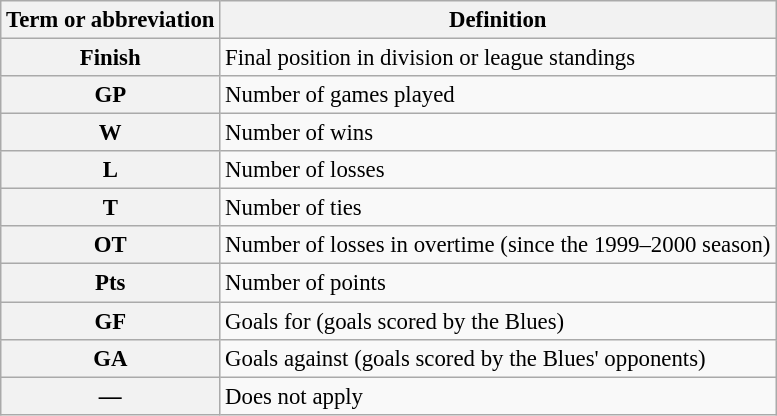<table class="wikitable" style="font-size:95%">
<tr>
<th scope="col">Term or abbreviation</th>
<th scope="col">Definition</th>
</tr>
<tr>
<th scope="row">Finish</th>
<td>Final position in division or league standings</td>
</tr>
<tr>
<th scope="row">GP</th>
<td>Number of games played</td>
</tr>
<tr>
<th scope="row">W</th>
<td>Number of wins</td>
</tr>
<tr>
<th scope="row">L</th>
<td>Number of losses</td>
</tr>
<tr>
<th scope="row">T</th>
<td>Number of ties</td>
</tr>
<tr>
<th scope="row">OT</th>
<td>Number of losses in overtime (since the 1999–2000 season)</td>
</tr>
<tr>
<th scope="row">Pts</th>
<td>Number of points</td>
</tr>
<tr>
<th scope="row">GF</th>
<td>Goals for (goals scored by the Blues)</td>
</tr>
<tr>
<th scope="row">GA</th>
<td>Goals against (goals scored by the Blues' opponents)</td>
</tr>
<tr>
<th scope="row">—</th>
<td>Does not apply</td>
</tr>
</table>
